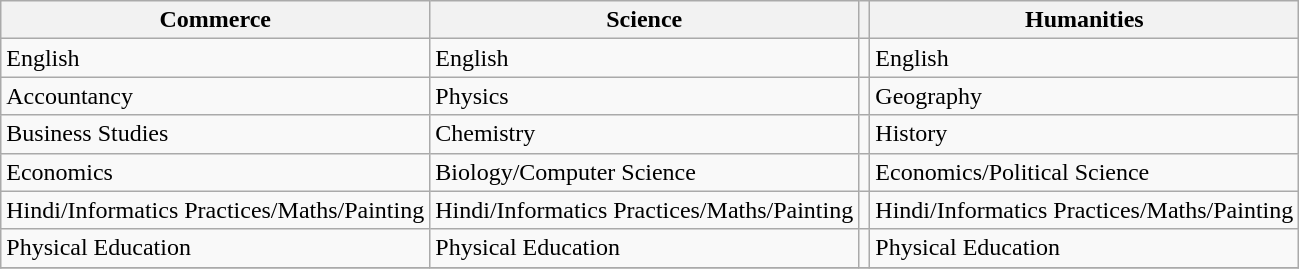<table class="wikitable">
<tr>
<th>Commerce</th>
<th>Science</th>
<th></th>
<th>Humanities</th>
</tr>
<tr>
<td>English</td>
<td>English</td>
<td></td>
<td>English</td>
</tr>
<tr>
<td>Accountancy</td>
<td>Physics</td>
<td></td>
<td>Geography</td>
</tr>
<tr>
<td>Business Studies</td>
<td>Chemistry</td>
<td></td>
<td>History</td>
</tr>
<tr>
<td>Economics</td>
<td>Biology/Computer Science</td>
<td></td>
<td>Economics/Political Science</td>
</tr>
<tr>
<td>Hindi/Informatics Practices/Maths/Painting</td>
<td>Hindi/Informatics Practices/Maths/Painting</td>
<td></td>
<td>Hindi/Informatics Practices/Maths/Painting</td>
</tr>
<tr>
<td>Physical Education</td>
<td>Physical Education</td>
<td></td>
<td>Physical Education</td>
</tr>
<tr>
</tr>
</table>
